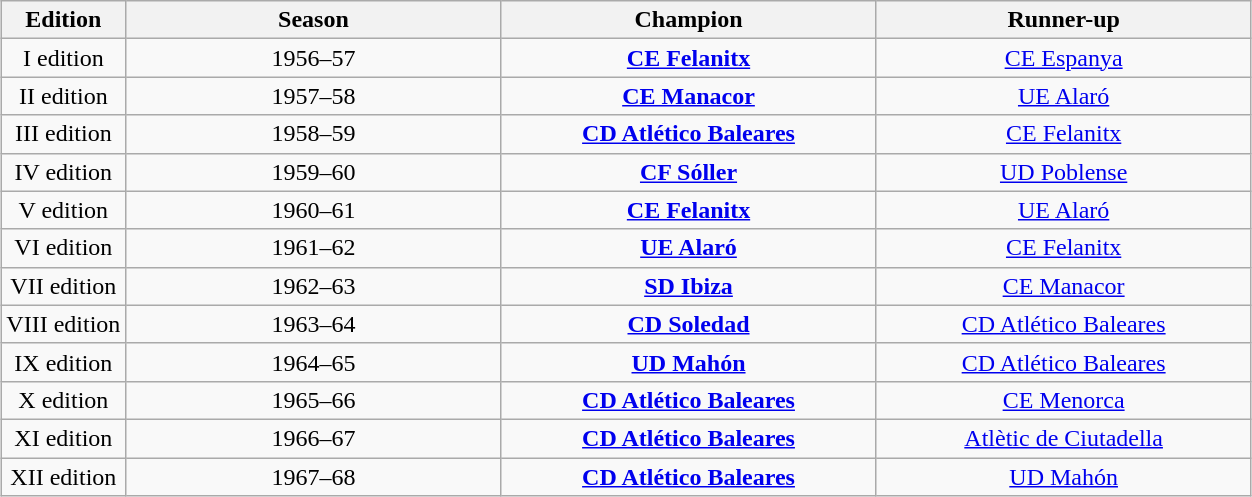<table class="wikitable" style="margin:auto">
<tr style="text-align:center">
<th width=10%>Edition</th>
<th width=30%>Season</th>
<th width="30%">Champion</th>
<th width="30%">Runner-up</th>
</tr>
<tr style="text-align:center">
<td>I edition</td>
<td>1956–57</td>
<td><strong><a href='#'>CE Felanitx</a></strong></td>
<td><a href='#'>CE Espanya</a></td>
</tr>
<tr style="text-align:center" |>
<td>II edition</td>
<td>1957–58</td>
<td><strong><a href='#'>CE Manacor</a></strong></td>
<td><a href='#'>UE Alaró</a></td>
</tr>
<tr style="text-align:center">
<td>III edition</td>
<td>1958–59</td>
<td><strong><a href='#'>CD Atlético Baleares</a></strong></td>
<td><a href='#'>CE Felanitx</a></td>
</tr>
<tr style="text-align:center" |>
<td>IV edition</td>
<td>1959–60</td>
<td><strong><a href='#'>CF Sóller</a></strong></td>
<td><a href='#'>UD Poblense</a></td>
</tr>
<tr style="text-align:center" |>
<td>V edition</td>
<td>1960–61</td>
<td><strong><a href='#'>CE Felanitx</a></strong></td>
<td><a href='#'>UE Alaró</a></td>
</tr>
<tr style="text-align:center" |>
<td>VI edition</td>
<td>1961–62</td>
<td><strong><a href='#'>UE Alaró</a></strong></td>
<td><a href='#'>CE Felanitx</a></td>
</tr>
<tr style="text-align:center">
<td>VII edition</td>
<td>1962–63</td>
<td><strong><a href='#'>SD Ibiza</a></strong></td>
<td><a href='#'>CE Manacor</a></td>
</tr>
<tr style="text-align:center" |>
<td>VIII edition</td>
<td>1963–64</td>
<td><strong><a href='#'>CD Soledad</a></strong></td>
<td><a href='#'>CD Atlético Baleares</a></td>
</tr>
<tr style="text-align:center" |>
<td>IX edition</td>
<td>1964–65</td>
<td><strong><a href='#'>UD Mahón</a></strong></td>
<td><a href='#'>CD Atlético Baleares</a></td>
</tr>
<tr style="text-align:center" |>
<td>X edition</td>
<td>1965–66</td>
<td><strong><a href='#'>CD Atlético Baleares</a></strong></td>
<td><a href='#'>CE Menorca</a></td>
</tr>
<tr style="text-align:center">
<td>XI edition</td>
<td>1966–67</td>
<td><strong><a href='#'>CD Atlético Baleares</a></strong></td>
<td><a href='#'>Atlètic de Ciutadella</a></td>
</tr>
<tr style="text-align:center" |>
<td>XII edition</td>
<td>1967–68</td>
<td><strong><a href='#'>CD Atlético Baleares</a></strong></td>
<td><a href='#'>UD Mahón</a></td>
</tr>
</table>
